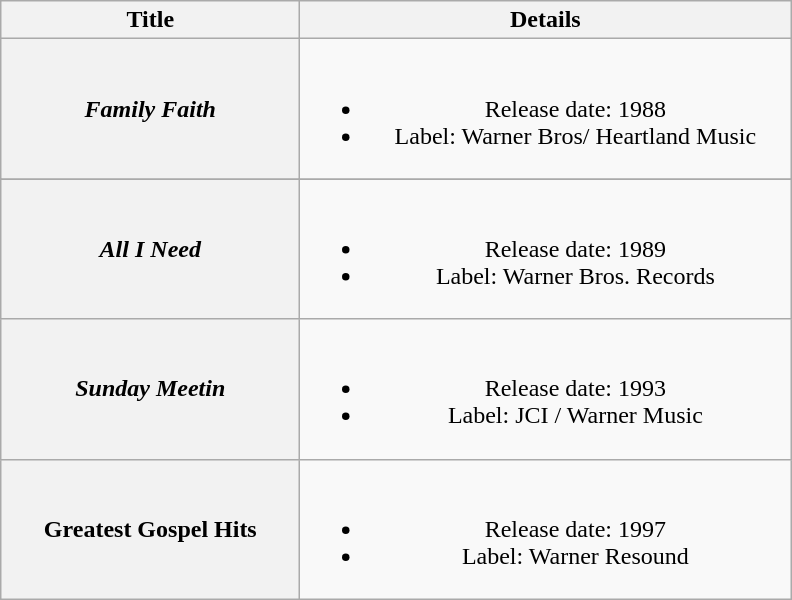<table class="wikitable plainrowheaders" style="text-align:center;">
<tr>
<th style="width:12em;">Title</th>
<th style="width:20em;">Details</th>
</tr>
<tr>
<th scope="row"><em>Family Faith</em></th>
<td><br><ul><li>Release date: 1988</li><li>Label: Warner Bros/ Heartland Music</li></ul></td>
</tr>
<tr>
</tr>
<tr>
<th scope="row"><em>All I Need</em></th>
<td><br><ul><li>Release date: 1989</li><li>Label: Warner Bros. Records</li></ul></td>
</tr>
<tr>
<th scope="row"><em>Sunday Meetin<strong></th>
<td><br><ul><li>Release date: 1993</li><li>Label: JCI / Warner Music</li></ul></td>
</tr>
<tr>
<th scope="row"></em>Greatest Gospel Hits<em></th>
<td><br><ul><li>Release date: 1997</li><li>Label: Warner Resound</li></ul></td>
</tr>
</table>
